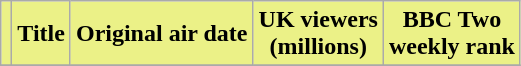<table class="wikitable plainrowheaders" style="background:#FFFFFF;">
<tr>
<th style="background: #ebf187;"></th>
<th style="background: #ebf187;">Title</th>
<th style="background: #ebf187;">Original air date</th>
<th style="background: #ebf187;">UK viewers<br>(millions)</th>
<th style="background: #ebf187;">BBC Two<br>weekly rank</th>
</tr>
<tr>
</tr>
</table>
